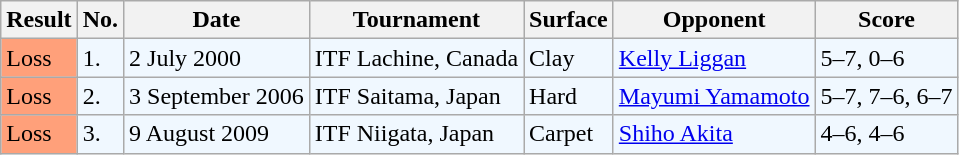<table class="sortable wikitable">
<tr>
<th>Result</th>
<th>No.</th>
<th>Date</th>
<th>Tournament</th>
<th>Surface</th>
<th>Opponent</th>
<th class="unsortable">Score</th>
</tr>
<tr bgcolor="#f0f8ff">
<td style="background:#ffa07a;">Loss</td>
<td>1.</td>
<td>2 July 2000</td>
<td>ITF Lachine, Canada</td>
<td>Clay</td>
<td> <a href='#'>Kelly Liggan</a></td>
<td>5–7, 0–6</td>
</tr>
<tr bgcolor="#f0f8ff">
<td style="background:#ffa07a;">Loss</td>
<td>2.</td>
<td>3 September 2006</td>
<td>ITF Saitama, Japan</td>
<td>Hard</td>
<td> <a href='#'>Mayumi Yamamoto</a></td>
<td>5–7, 7–6, 6–7</td>
</tr>
<tr bgcolor="#f0f8ff">
<td style="background:#ffa07a;">Loss</td>
<td>3.</td>
<td>9 August 2009</td>
<td>ITF Niigata, Japan</td>
<td>Carpet</td>
<td> <a href='#'>Shiho Akita</a></td>
<td>4–6, 4–6</td>
</tr>
</table>
